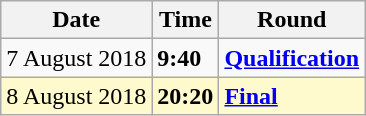<table class="wikitable">
<tr>
<th>Date</th>
<th>Time</th>
<th>Round</th>
</tr>
<tr>
<td>7 August 2018</td>
<td><strong>9:40</strong></td>
<td><strong><a href='#'>Qualification</a></strong></td>
</tr>
<tr style=background:lemonchiffon>
<td>8 August 2018</td>
<td><strong>20:20</strong></td>
<td><strong><a href='#'>Final</a></strong></td>
</tr>
</table>
